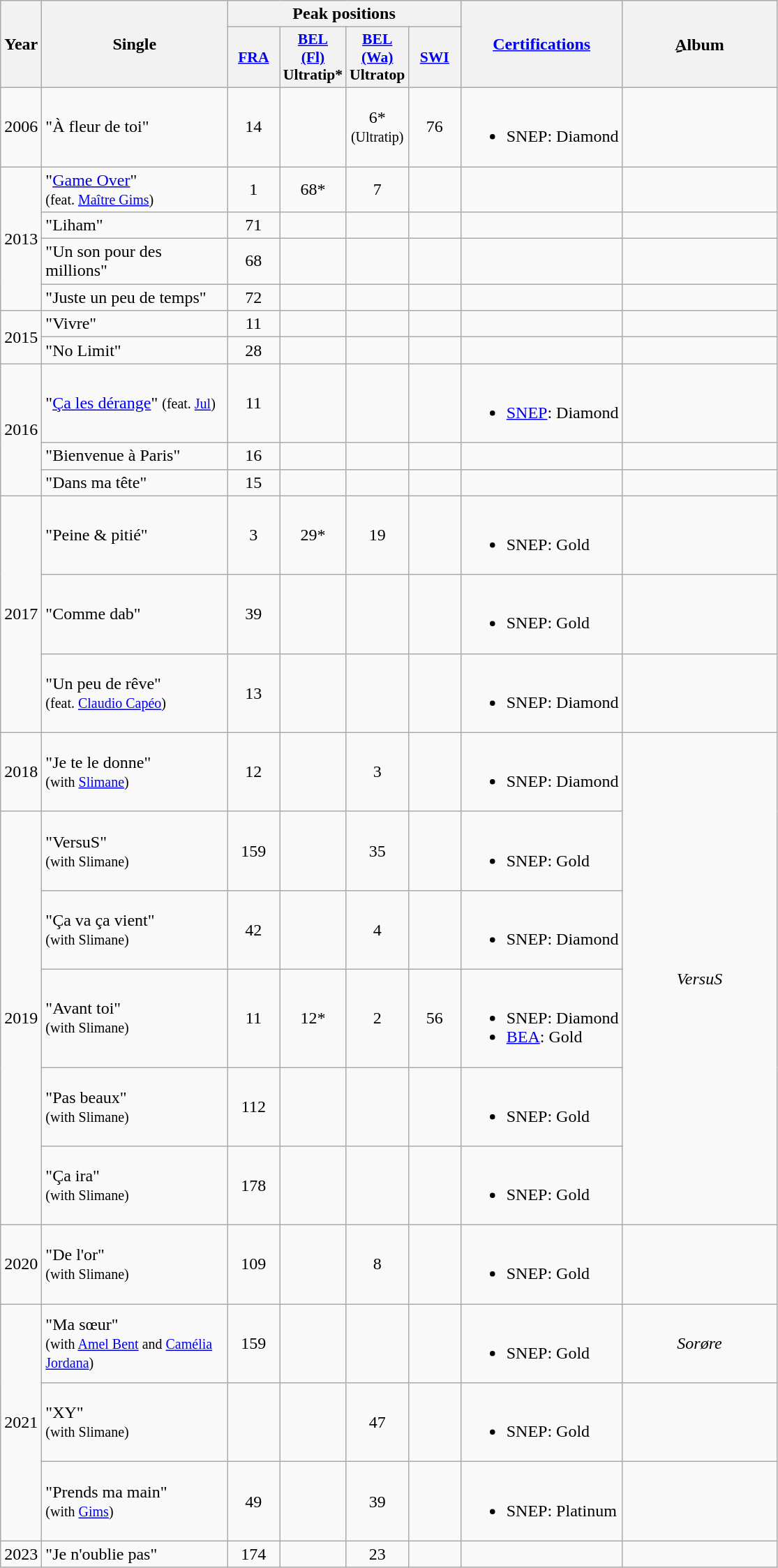<table class="wikitable">
<tr>
<th align="center" rowspan="2" width="10">Year</th>
<th align="center" rowspan="2" width="170">Single</th>
<th align="center" colspan="4" width="30">Peak positions</th>
<th align="center" rowspan="2"><a href='#'>Certifications</a></th>
<th align="center" rowspan="2" width="140">ِAlbum</th>
</tr>
<tr>
<th scope="col" style="width:3em;font-size:90%;"><a href='#'>FRA</a><br></th>
<th scope="col" style="width:3em;font-size:90%;"><a href='#'>BEL<br>(Fl)</a><br>Ultratip*<br></th>
<th scope="col" style="width:3em;font-size:90%;"><a href='#'>BEL<br>(Wa)</a><br>Ultratop<br></th>
<th scope="col" style="width:3em;font-size:90%;"><a href='#'>SWI</a><br></th>
</tr>
<tr>
<td align="center">2006</td>
<td>"À fleur de toi"</td>
<td align="center">14</td>
<td align="center"></td>
<td align="center">6*<br><small>(Ultratip)</small></td>
<td align="center">76</td>
<td><br><ul><li>SNEP: Diamond</li></ul></td>
<td align="center"></td>
</tr>
<tr>
<td align="center" rowspan="4">2013</td>
<td>"<a href='#'>Game Over</a>" <br><small>(feat. <a href='#'>Maître Gims</a>)</small></td>
<td align="center">1</td>
<td align="center">68*</td>
<td align="center">7</td>
<td align="center"></td>
<td></td>
<td align="center"></td>
</tr>
<tr>
<td>"Liham"</td>
<td align="center">71</td>
<td align="center"></td>
<td align="center"></td>
<td align="center"></td>
<td></td>
<td align="center"></td>
</tr>
<tr>
<td>"Un son pour des millions"</td>
<td align="center">68</td>
<td align="center"></td>
<td align="center"></td>
<td align="center"></td>
<td></td>
<td align="center"></td>
</tr>
<tr>
<td>"Juste un peu de temps"</td>
<td align="center">72</td>
<td align="center"></td>
<td align="center"></td>
<td align="center"></td>
<td></td>
<td align="center"></td>
</tr>
<tr>
<td align="center" rowspan="2">2015</td>
<td>"Vivre"</td>
<td align="center">11</td>
<td align="center"></td>
<td align="center"></td>
<td align="center"></td>
<td></td>
<td align="center"></td>
</tr>
<tr>
<td>"No Limit"</td>
<td align="center">28</td>
<td align="center"></td>
<td align="center"></td>
<td align="center"></td>
<td></td>
<td align="center"></td>
</tr>
<tr>
<td align="center" rowspan="3">2016</td>
<td>"<a href='#'>Ça les dérange</a>" <small>(feat. <a href='#'>Jul</a>)</small></td>
<td align="center">11</td>
<td align="center"></td>
<td align="center"></td>
<td align="center"></td>
<td><br><ul><li><a href='#'>SNEP</a>: Diamond</li></ul></td>
<td align="center"></td>
</tr>
<tr>
<td>"Bienvenue à Paris"</td>
<td align="center">16</td>
<td align="center"></td>
<td align="center"></td>
<td align="center"></td>
<td></td>
<td align="center"></td>
</tr>
<tr>
<td>"Dans ma tête"</td>
<td align="center">15</td>
<td align="center"></td>
<td align="center"></td>
<td align="center"></td>
<td></td>
<td align="center"></td>
</tr>
<tr>
<td align="center" rowspan="3">2017</td>
<td>"Peine & pitié"</td>
<td align="center">3<br></td>
<td align="center">29*</td>
<td align="center">19</td>
<td align="center"></td>
<td><br><ul><li>SNEP: Gold</li></ul></td>
<td align="center"></td>
</tr>
<tr>
<td>"Comme dab"</td>
<td align="center">39</td>
<td align="center"></td>
<td align="center"></td>
<td align="center"></td>
<td><br><ul><li>SNEP: Gold</li></ul></td>
<td align="center"></td>
</tr>
<tr>
<td>"Un peu de rêve" <br><small>(feat. <a href='#'>Claudio Capéo</a>)</small></td>
<td align="center">13</td>
<td align="center"></td>
<td align="center"></td>
<td align="center"></td>
<td><br><ul><li>SNEP: Diamond</li></ul></td>
<td align="center"></td>
</tr>
<tr>
<td align="center">2018</td>
<td>"Je te le donne"<br><small>(with <a href='#'>Slimane</a>)</small></td>
<td align="center">12</td>
<td align="center"></td>
<td align="center">3</td>
<td align="center"></td>
<td><br><ul><li>SNEP: Diamond</li></ul></td>
<td align="center" rowspan=6><em>VersuS</em></td>
</tr>
<tr>
<td align="center" rowspan="5">2019</td>
<td>"VersuS"<br><small>(with Slimane)</small></td>
<td align="center">159</td>
<td align="center"></td>
<td align="center">35</td>
<td align="center"></td>
<td><br><ul><li>SNEP: Gold</li></ul></td>
</tr>
<tr>
<td>"Ça va ça vient"<br><small>(with Slimane)</small></td>
<td align="center">42</td>
<td align="center"></td>
<td align="center">4</td>
<td align="center"></td>
<td><br><ul><li>SNEP: Diamond</li></ul></td>
</tr>
<tr>
<td>"Avant toi"<br><small>(with Slimane)</small></td>
<td align="center">11</td>
<td align="center">12*</td>
<td align="center">2</td>
<td align="center">56</td>
<td><br><ul><li>SNEP: Diamond</li><li><a href='#'>BEA</a>: Gold</li></ul></td>
</tr>
<tr>
<td>"Pas beaux"<br><small>(with Slimane)</small></td>
<td align="center">112</td>
<td align="center"></td>
<td align="center"></td>
<td align="center"></td>
<td><br><ul><li>SNEP: Gold</li></ul></td>
</tr>
<tr>
<td>"Ça ira"<br><small>(with Slimane)</small></td>
<td align="center">178</td>
<td align="center"></td>
<td align="center"></td>
<td align="center"></td>
<td><br><ul><li>SNEP: Gold</li></ul></td>
</tr>
<tr>
<td align="center">2020</td>
<td>"De l'or"<br><small>(with Slimane)</small></td>
<td align="center">109</td>
<td align="center"></td>
<td align="center">8</td>
<td align="center"></td>
<td><br><ul><li>SNEP: Gold</li></ul></td>
<td align="center"></td>
</tr>
<tr>
<td align="center" rowspan="3">2021</td>
<td>"Ma sœur"<br><small>(with <a href='#'>Amel Bent</a> and <a href='#'>Camélia Jordana</a>)</small></td>
<td align="center">159</td>
<td align="center"></td>
<td align="center"></td>
<td align="center"></td>
<td><br><ul><li>SNEP: Gold</li></ul></td>
<td align="center"><em>Sorøre</em></td>
</tr>
<tr>
<td>"XY"<br><small>(with Slimane)</small></td>
<td align="center"></td>
<td align="center"></td>
<td align="center">47</td>
<td align="center"></td>
<td><br><ul><li>SNEP: Gold</li></ul></td>
<td align="center"></td>
</tr>
<tr>
<td>"Prends ma main"<br><small>(with <a href='#'>Gims</a>)</small></td>
<td align="center">49</td>
<td align="center"></td>
<td align="center">39</td>
<td align="center"></td>
<td><br><ul><li>SNEP: Platinum</li></ul></td>
<td align="center"></td>
</tr>
<tr>
<td align="center">2023</td>
<td>"Je n'oublie pas"</td>
<td align="center">174</td>
<td align="center"></td>
<td align="center">23</td>
<td align="center"></td>
<td></td>
<td align="center"></td>
</tr>
</table>
